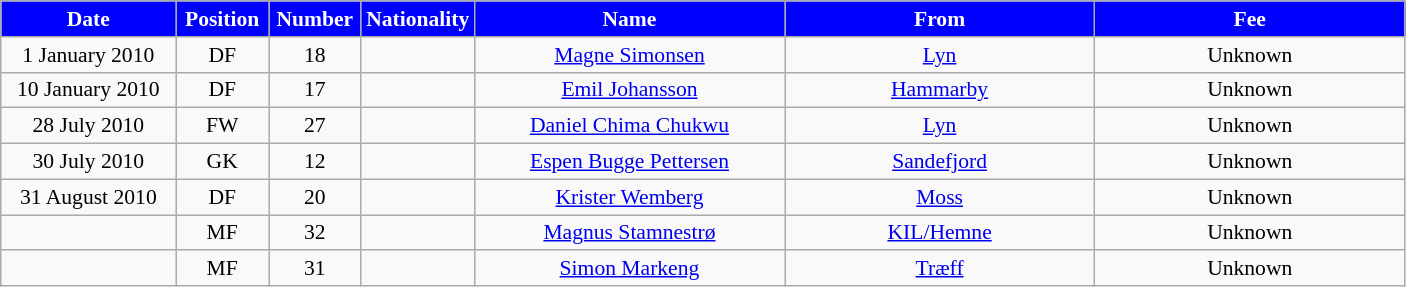<table class="wikitable"  style="text-align:center; font-size:90%; ">
<tr>
<th style="background:#00f; color:white; width:110px;">Date</th>
<th style="background:#00f; color:white; width:55px;">Position</th>
<th style="background:#00f; color:white; width:55px;">Number</th>
<th style="background:#00f; color:white; width:55px;">Nationality</th>
<th style="background:#00f; color:white; width:200px;">Name</th>
<th style="background:#00f; color:white; width:200px;">From</th>
<th style="background:#00f; color:white; width:200px;">Fee</th>
</tr>
<tr>
<td>1 January 2010</td>
<td>DF</td>
<td>18</td>
<td></td>
<td><a href='#'>Magne Simonsen</a></td>
<td> <a href='#'>Lyn</a></td>
<td>Unknown</td>
</tr>
<tr>
<td>10 January 2010</td>
<td>DF</td>
<td>17</td>
<td></td>
<td><a href='#'>Emil Johansson</a></td>
<td> <a href='#'>Hammarby</a></td>
<td>Unknown</td>
</tr>
<tr>
<td>28 July 2010</td>
<td>FW</td>
<td>27</td>
<td></td>
<td><a href='#'>Daniel Chima Chukwu</a></td>
<td> <a href='#'>Lyn</a></td>
<td>Unknown</td>
</tr>
<tr>
<td>30 July 2010</td>
<td>GK</td>
<td>12</td>
<td></td>
<td><a href='#'>Espen Bugge Pettersen</a></td>
<td> <a href='#'>Sandefjord</a></td>
<td>Unknown</td>
</tr>
<tr>
<td>31 August 2010</td>
<td>DF</td>
<td>20</td>
<td></td>
<td><a href='#'>Krister Wemberg</a></td>
<td> <a href='#'>Moss</a></td>
<td>Unknown</td>
</tr>
<tr>
<td></td>
<td>MF</td>
<td>32</td>
<td></td>
<td><a href='#'>Magnus Stamnestrø</a></td>
<td> <a href='#'>KIL/Hemne</a></td>
<td>Unknown</td>
</tr>
<tr>
<td></td>
<td>MF</td>
<td>31</td>
<td></td>
<td><a href='#'>Simon Markeng</a></td>
<td>  <a href='#'>Træff</a></td>
<td>Unknown</td>
</tr>
</table>
